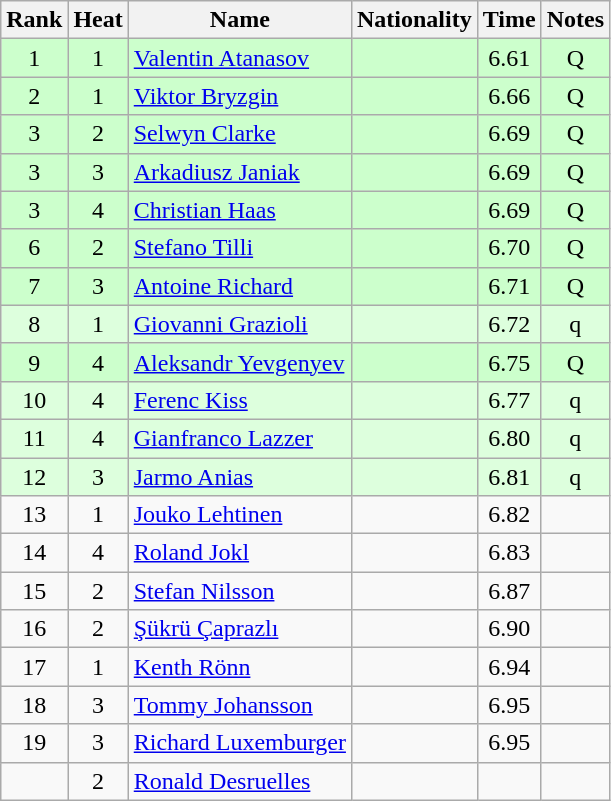<table class="wikitable sortable" style="text-align:center">
<tr>
<th>Rank</th>
<th>Heat</th>
<th>Name</th>
<th>Nationality</th>
<th>Time</th>
<th>Notes</th>
</tr>
<tr bgcolor=ccffcc>
<td>1</td>
<td>1</td>
<td align="left"><a href='#'>Valentin Atanasov</a></td>
<td align=left></td>
<td>6.61</td>
<td>Q</td>
</tr>
<tr bgcolor=ccffcc>
<td>2</td>
<td>1</td>
<td align="left"><a href='#'>Viktor Bryzgin</a></td>
<td align=left></td>
<td>6.66</td>
<td>Q</td>
</tr>
<tr bgcolor=ccffcc>
<td>3</td>
<td>2</td>
<td align="left"><a href='#'>Selwyn Clarke</a></td>
<td align=left></td>
<td>6.69</td>
<td>Q</td>
</tr>
<tr bgcolor=ccffcc>
<td>3</td>
<td>3</td>
<td align="left"><a href='#'>Arkadiusz Janiak</a></td>
<td align=left></td>
<td>6.69</td>
<td>Q</td>
</tr>
<tr bgcolor=ccffcc>
<td>3</td>
<td>4</td>
<td align="left"><a href='#'>Christian Haas</a></td>
<td align=left></td>
<td>6.69</td>
<td>Q</td>
</tr>
<tr bgcolor=ccffcc>
<td>6</td>
<td>2</td>
<td align="left"><a href='#'>Stefano Tilli</a></td>
<td align=left></td>
<td>6.70</td>
<td>Q</td>
</tr>
<tr bgcolor=ccffcc>
<td>7</td>
<td>3</td>
<td align="left"><a href='#'>Antoine Richard</a></td>
<td align=left></td>
<td>6.71</td>
<td>Q</td>
</tr>
<tr bgcolor=ddffdd>
<td>8</td>
<td>1</td>
<td align="left"><a href='#'>Giovanni Grazioli</a></td>
<td align=left></td>
<td>6.72</td>
<td>q</td>
</tr>
<tr bgcolor=ccffcc>
<td>9</td>
<td>4</td>
<td align="left"><a href='#'>Aleksandr Yevgenyev</a></td>
<td align=left></td>
<td>6.75</td>
<td>Q</td>
</tr>
<tr bgcolor=ddffdd>
<td>10</td>
<td>4</td>
<td align="left"><a href='#'>Ferenc Kiss</a></td>
<td align=left></td>
<td>6.77</td>
<td>q</td>
</tr>
<tr bgcolor=ddffdd>
<td>11</td>
<td>4</td>
<td align="left"><a href='#'>Gianfranco Lazzer</a></td>
<td align=left></td>
<td>6.80</td>
<td>q</td>
</tr>
<tr bgcolor=ddffdd>
<td>12</td>
<td>3</td>
<td align="left"><a href='#'>Jarmo Anias</a></td>
<td align=left></td>
<td>6.81</td>
<td>q</td>
</tr>
<tr>
<td>13</td>
<td>1</td>
<td align="left"><a href='#'>Jouko Lehtinen</a></td>
<td align=left></td>
<td>6.82</td>
<td></td>
</tr>
<tr>
<td>14</td>
<td>4</td>
<td align="left"><a href='#'>Roland Jokl</a></td>
<td align=left></td>
<td>6.83</td>
<td></td>
</tr>
<tr>
<td>15</td>
<td>2</td>
<td align="left"><a href='#'>Stefan Nilsson</a></td>
<td align=left></td>
<td>6.87</td>
<td></td>
</tr>
<tr>
<td>16</td>
<td>2</td>
<td align="left"><a href='#'>Şükrü Çaprazlı</a></td>
<td align=left></td>
<td>6.90</td>
<td></td>
</tr>
<tr>
<td>17</td>
<td>1</td>
<td align="left"><a href='#'>Kenth Rönn</a></td>
<td align=left></td>
<td>6.94</td>
<td></td>
</tr>
<tr>
<td>18</td>
<td>3</td>
<td align="left"><a href='#'>Tommy Johansson</a></td>
<td align=left></td>
<td>6.95</td>
<td></td>
</tr>
<tr>
<td>19</td>
<td>3</td>
<td align="left"><a href='#'>Richard Luxemburger</a></td>
<td align=left></td>
<td>6.95</td>
<td></td>
</tr>
<tr>
<td></td>
<td>2</td>
<td align="left"><a href='#'>Ronald Desruelles</a></td>
<td align=left></td>
<td></td>
<td></td>
</tr>
</table>
